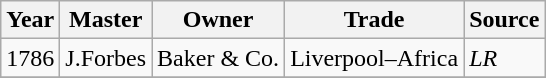<table class=" wikitable">
<tr>
<th>Year</th>
<th>Master</th>
<th>Owner</th>
<th>Trade</th>
<th>Source</th>
</tr>
<tr>
<td>1786</td>
<td>J.Forbes</td>
<td>Baker & Co.</td>
<td>Liverpool–Africa</td>
<td><em>LR</em></td>
</tr>
<tr>
</tr>
</table>
